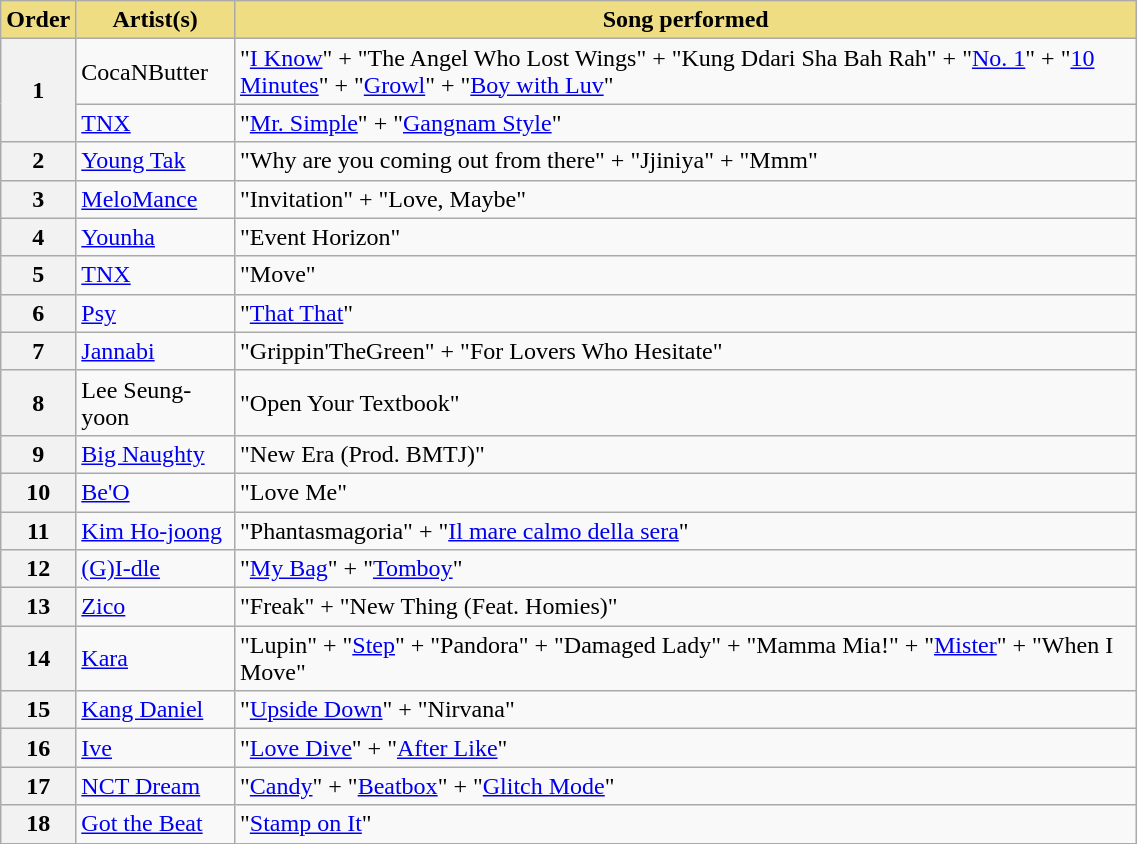<table class="wikitable plainrowheaders" style="width:60%">
<tr>
<th scope="col" style="background:#EEDD82; width:2%">Order</th>
<th scope="col" style="background:#EEDD82">Artist(s)</th>
<th scope="col" style="background:#EEDD82">Song performed</th>
</tr>
<tr>
<th scope="row" rowspan="2">1</th>
<td>CocaNButter</td>
<td>"<a href='#'>I Know</a>" + "The Angel Who Lost Wings" + "Kung Ddari Sha Bah Rah" + "<a href='#'>No. 1</a>" + "<a href='#'>10 Minutes</a>" + "<a href='#'>Growl</a>" + "<a href='#'>Boy with Luv</a>"</td>
</tr>
<tr>
<td><a href='#'>TNX</a></td>
<td>"<a href='#'>Mr. Simple</a>" + "<a href='#'>Gangnam Style</a>"</td>
</tr>
<tr>
<th scope="row">2</th>
<td><a href='#'>Young Tak</a></td>
<td>"Why are you coming out from there" + "Jjiniya" + "Mmm"</td>
</tr>
<tr>
<th scope="row">3</th>
<td><a href='#'>MeloMance</a></td>
<td>"Invitation" + "Love, Maybe"</td>
</tr>
<tr>
<th scope="row">4</th>
<td><a href='#'>Younha</a></td>
<td>"Event Horizon"</td>
</tr>
<tr>
<th scope="row">5</th>
<td><a href='#'>TNX</a></td>
<td>"Move"</td>
</tr>
<tr>
<th scope="row">6</th>
<td><a href='#'>Psy</a></td>
<td>"<a href='#'>That That</a>"</td>
</tr>
<tr>
<th scope="row">7</th>
<td><a href='#'>Jannabi</a></td>
<td>"Grippin'TheGreen" + "For Lovers Who Hesitate"</td>
</tr>
<tr>
<th scope="row">8</th>
<td>Lee Seung-yoon</td>
<td>"Open Your Textbook"</td>
</tr>
<tr>
<th scope="row">9</th>
<td><a href='#'>Big Naughty</a> </td>
<td>"New Era (Prod. BMTJ)"</td>
</tr>
<tr>
<th scope="row">10</th>
<td><a href='#'>Be'O</a></td>
<td>"Love Me"</td>
</tr>
<tr>
<th scope="row">11</th>
<td><a href='#'>Kim Ho-joong</a></td>
<td>"Phantasmagoria" + "<a href='#'>Il mare calmo della sera</a>"</td>
</tr>
<tr>
<th scope="row">12</th>
<td><a href='#'>(G)I-dle</a></td>
<td>"<a href='#'>My Bag</a>" + "<a href='#'>Tomboy</a>"</td>
</tr>
<tr>
<th scope="row">13</th>
<td><a href='#'>Zico</a></td>
<td>"Freak" + "New Thing (Feat. Homies)"</td>
</tr>
<tr>
<th scope="row">14</th>
<td><a href='#'>Kara</a></td>
<td>"Lupin" + "<a href='#'>Step</a>" + "Pandora" + "Damaged Lady" + "Mamma Mia!" + "<a href='#'>Mister</a>" + "When I Move"</td>
</tr>
<tr>
<th scope="row">15</th>
<td><a href='#'>Kang Daniel</a></td>
<td>"<a href='#'>Upside Down</a>" + "Nirvana"</td>
</tr>
<tr>
<th scope="row">16</th>
<td><a href='#'>Ive</a></td>
<td>"<a href='#'>Love Dive</a>" + "<a href='#'>After Like</a>"</td>
</tr>
<tr>
<th scope="row">17</th>
<td><a href='#'>NCT Dream</a></td>
<td>"<a href='#'>Candy</a>" + "<a href='#'>Beatbox</a>" + "<a href='#'>Glitch Mode</a>"</td>
</tr>
<tr>
<th scope="row">18</th>
<td><a href='#'>Got the Beat</a></td>
<td>"<a href='#'>Stamp on It</a>"</td>
</tr>
</table>
